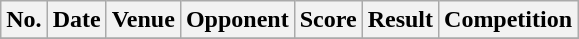<table class="wikitable sortable">
<tr>
<th scope="col">No.</th>
<th scope="col">Date</th>
<th scope="col">Venue</th>
<th scope="col">Opponent</th>
<th scope="col">Score</th>
<th scope="col">Result</th>
<th scope="col">Competition</th>
</tr>
<tr>
</tr>
</table>
